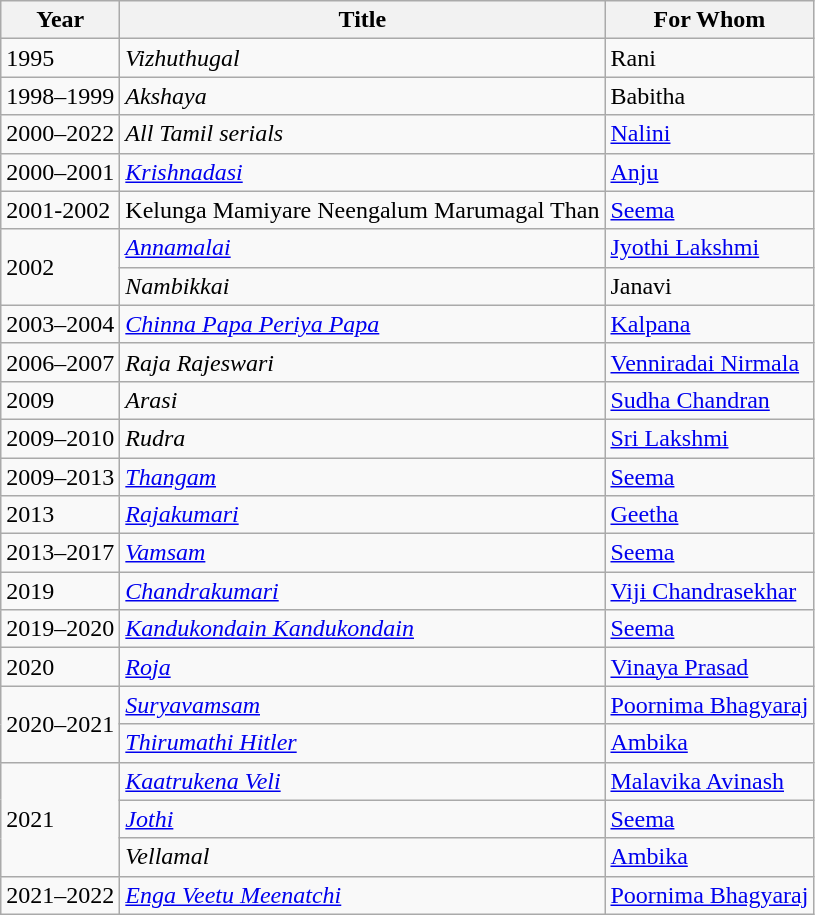<table class="wikitable sortable">
<tr>
<th>Year</th>
<th>Title</th>
<th>For Whom</th>
</tr>
<tr>
<td>1995</td>
<td><em>Vizhuthugal</em></td>
<td>Rani</td>
</tr>
<tr>
<td>1998–1999</td>
<td><em>Akshaya</em></td>
<td>Babitha</td>
</tr>
<tr>
<td>2000–2022</td>
<td><em>All Tamil serials</em></td>
<td><a href='#'>Nalini</a></td>
</tr>
<tr>
<td>2000–2001</td>
<td><em><a href='#'>Krishnadasi</a></em></td>
<td><a href='#'>Anju</a></td>
</tr>
<tr>
<td>2001-2002</td>
<td>Kelunga Mamiyare Neengalum Marumagal Than</td>
<td><a href='#'>Seema</a></td>
</tr>
<tr>
<td rowspan=2>2002</td>
<td><em><a href='#'>Annamalai</a></em></td>
<td><a href='#'>Jyothi Lakshmi</a></td>
</tr>
<tr>
<td><em>Nambikkai</em></td>
<td>Janavi</td>
</tr>
<tr>
<td>2003–2004</td>
<td><em><a href='#'>Chinna Papa Periya Papa</a></em></td>
<td><a href='#'>Kalpana</a></td>
</tr>
<tr>
<td>2006–2007</td>
<td><em>Raja Rajeswari</em></td>
<td><a href='#'>Venniradai Nirmala</a></td>
</tr>
<tr>
<td>2009</td>
<td><em>Arasi</em></td>
<td><a href='#'>Sudha Chandran</a></td>
</tr>
<tr>
<td>2009–2010</td>
<td><em>Rudra</em></td>
<td><a href='#'>Sri Lakshmi</a></td>
</tr>
<tr>
<td>2009–2013</td>
<td><em><a href='#'>Thangam</a></em></td>
<td><a href='#'>Seema</a></td>
</tr>
<tr>
<td>2013</td>
<td><em><a href='#'>Rajakumari</a></em></td>
<td><a href='#'>Geetha</a></td>
</tr>
<tr>
<td>2013–2017</td>
<td><em><a href='#'>Vamsam</a></em></td>
<td><a href='#'>Seema</a></td>
</tr>
<tr>
<td>2019</td>
<td><em><a href='#'>Chandrakumari</a></em></td>
<td><a href='#'>Viji Chandrasekhar</a></td>
</tr>
<tr>
<td>2019–2020</td>
<td><em><a href='#'>Kandukondain Kandukondain</a></em></td>
<td><a href='#'>Seema</a></td>
</tr>
<tr>
<td>2020</td>
<td><em><a href='#'>Roja</a></em></td>
<td><a href='#'>Vinaya Prasad</a></td>
</tr>
<tr>
<td rowspan=2>2020–2021</td>
<td><em><a href='#'>Suryavamsam</a></em></td>
<td><a href='#'>Poornima Bhagyaraj</a></td>
</tr>
<tr>
<td><em><a href='#'>Thirumathi Hitler</a></em></td>
<td><a href='#'>Ambika</a></td>
</tr>
<tr>
<td rowspan=3>2021</td>
<td><em><a href='#'>Kaatrukena Veli</a></em></td>
<td><a href='#'>Malavika Avinash</a></td>
</tr>
<tr>
<td><em><a href='#'>Jothi</a></em></td>
<td><a href='#'>Seema</a></td>
</tr>
<tr>
<td><em>Vellamal</em></td>
<td><a href='#'>Ambika</a></td>
</tr>
<tr>
<td>2021–2022</td>
<td><em><a href='#'>Enga Veetu Meenatchi</a></em></td>
<td><a href='#'>Poornima Bhagyaraj</a></td>
</tr>
</table>
